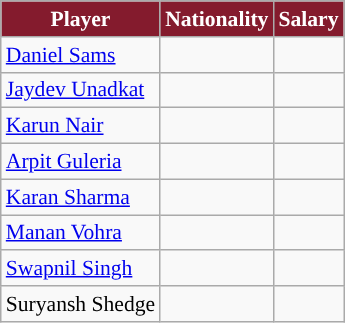<table class="wikitable" style="font-size:90%;">
<tr>
<th style="background: #841B2D;color:white">Player</th>
<th style="background: #841B2D;color:white">Nationality</th>
<th style="background: #841B2D;color:white">Salary</th>
</tr>
<tr>
<td><a href='#'>Daniel Sams</a></td>
<td></td>
<td></td>
</tr>
<tr>
<td><a href='#'>Jaydev Unadkat</a></td>
<td></td>
<td></td>
</tr>
<tr>
<td><a href='#'>Karun Nair</a></td>
<td></td>
<td></td>
</tr>
<tr>
<td><a href='#'>Arpit Guleria</a></td>
<td></td>
<td></td>
</tr>
<tr>
<td><a href='#'>Karan Sharma</a></td>
<td></td>
<td></td>
</tr>
<tr>
<td><a href='#'>Manan Vohra</a></td>
<td></td>
<td></td>
</tr>
<tr>
<td><a href='#'>Swapnil Singh</a></td>
<td></td>
<td></td>
</tr>
<tr>
<td>Suryansh Shedge</td>
<td></td>
<td></td>
</tr>
</table>
